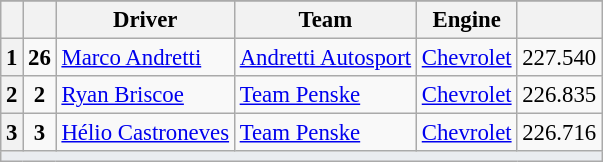<table class="wikitable" style="font-size:95%;">
<tr>
</tr>
<tr>
<th></th>
<th></th>
<th>Driver</th>
<th>Team</th>
<th>Engine</th>
<th></th>
</tr>
<tr>
<th>1</th>
<td style="text-align:center"><strong>26</strong></td>
<td> <a href='#'>Marco Andretti</a></td>
<td><a href='#'>Andretti Autosport</a></td>
<td><a href='#'>Chevrolet</a></td>
<td align=center>227.540</td>
</tr>
<tr>
<th>2</th>
<td style="text-align:center"><strong>2</strong></td>
<td> <a href='#'>Ryan Briscoe</a></td>
<td><a href='#'>Team Penske</a></td>
<td><a href='#'>Chevrolet</a></td>
<td align=center>226.835</td>
</tr>
<tr |->
<th>3</th>
<td style="text-align:center"><strong>3</strong></td>
<td> <a href='#'>Hélio Castroneves</a></td>
<td><a href='#'>Team Penske</a></td>
<td><a href='#'>Chevrolet</a></td>
<td align=center>226.716</td>
</tr>
<tr>
<td style="background-color:#EAECF0;text-align:center" colspan="6"><strong> </strong></td>
</tr>
</table>
